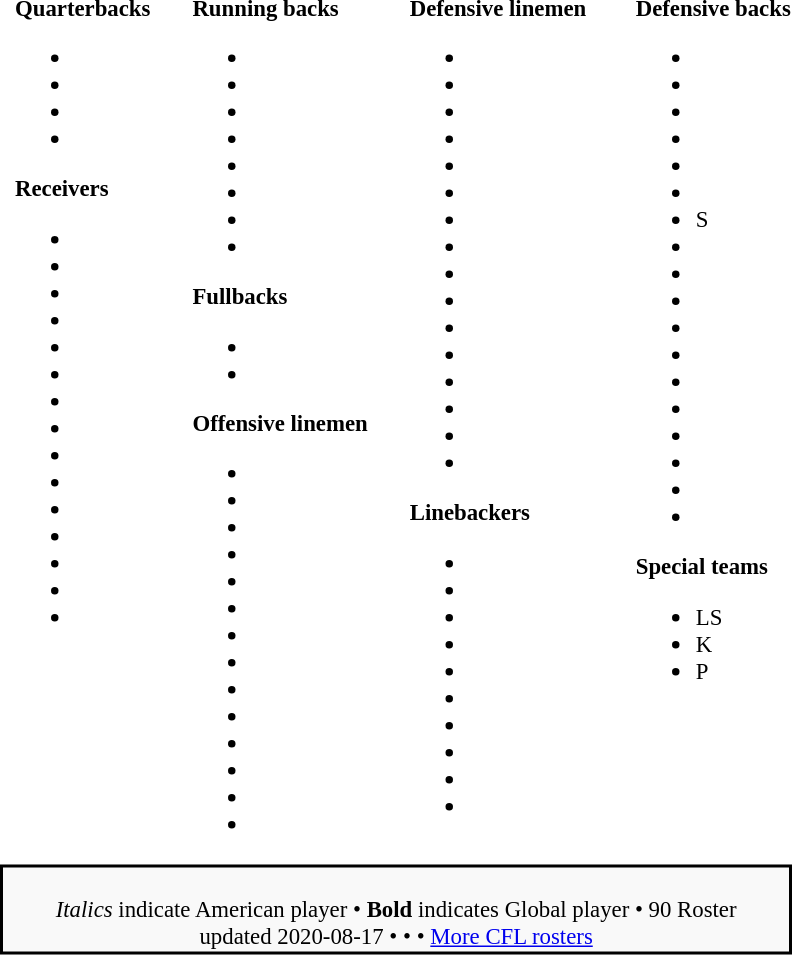<table class="toccolours" style="text-align: left;">
<tr>
<td style="width: 5px;"></td>
<td style="font-size: 95%;vertical-align:top;"><strong>Quarterbacks</strong><br><ul><li></li><li></li><li></li><li></li></ul><strong>Receivers</strong><ul><li></li><li></li><li></li><li></li><li></li><li></li><li></li><li></li><li></li><li></li><li></li><li></li><li></li><li></li><li></li></ul></td>
<td style="width: 20px;"></td>
<td style="font-size: 95%;vertical-align:top;"><strong>Running backs</strong><br><ul><li></li><li></li><li></li><li></li><li></li><li></li><li></li><li></li></ul><strong>Fullbacks</strong><ul><li></li><li></li></ul><strong>Offensive linemen</strong><ul><li></li><li></li><li></li><li></li><li></li><li></li><li></li><li></li><li></li><li></li><li></li><li></li><li></li><li></li></ul></td>
<td style="width: 20px;"></td>
<td style="font-size: 95%;vertical-align:top;"><strong>Defensive linemen</strong><br><ul><li></li><li></li><li></li><li></li><li></li><li></li><li></li><li></li><li></li><li></li><li></li><li></li><li></li><li></li><li></li><li></li></ul><strong>Linebackers</strong><ul><li></li><li></li><li></li><li></li><li></li><li></li><li></li><li></li><li></li><li></li></ul></td>
<td style="width: 25px;"></td>
<td style="font-size: 95%;vertical-align:top;"><strong>Defensive backs</strong><br><ul><li></li><li></li><li></li><li></li><li></li><li></li><li> S</li><li></li><li></li><li></li><li></li><li></li><li></li><li></li><li></li><li></li><li></li><li></li></ul><strong>Special teams</strong><ul><li> LS</li><li> K</li><li> P</li></ul></td>
</tr>
<tr>
<td style="text-align:center;font-size: 95%;background:#F9F9F9;border:2px solid black" colspan="10"><br><em>Italics</em> indicate American player • <strong>Bold</strong> indicates Global player • 90 Roster<br><span></span> updated 2020-08-17 • <span></span> • <span> </span> • <a href='#'>More CFL rosters</a></td>
</tr>
<tr>
</tr>
</table>
